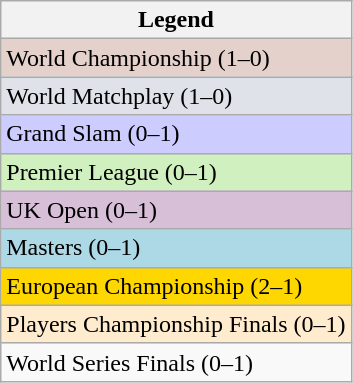<table class="wikitable">
<tr>
<th>Legend</th>
</tr>
<tr style="background:#e5d1cb;">
<td>World Championship (1–0)</td>
</tr>
<tr style="background:#dfe2e9;">
<td>World Matchplay (1–0)</td>
</tr>
<tr style="background:#ccf;">
<td>Grand Slam (0–1)</td>
</tr>
<tr style="background:#d0f0c0;">
<td>Premier League (0–1)</td>
</tr>
<tr style="background:thistle;">
<td>UK Open (0–1)</td>
</tr>
<tr style="background:lightblue;">
<td>Masters (0–1)</td>
</tr>
<tr style="background:gold;">
<td>European Championship (2–1)</td>
</tr>
<tr style="background:#ffebcd;">
<td>Players Championship Finals (0–1)</td>
</tr>
<tr>
<td>World Series Finals (0–1)</td>
</tr>
</table>
